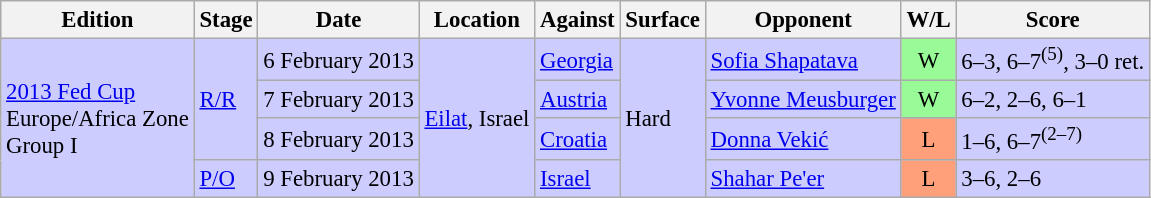<table class=wikitable style=font-size:95%>
<tr>
<th>Edition</th>
<th>Stage</th>
<th>Date</th>
<th>Location</th>
<th>Against</th>
<th>Surface</th>
<th>Opponent</th>
<th>W/L</th>
<th>Score</th>
</tr>
<tr style="background:#ccf;">
<td rowspan="4"><a href='#'>2013 Fed Cup</a> <br> Europe/Africa Zone <br>Group I</td>
<td rowspan="3"><a href='#'>R/R</a></td>
<td>6 February 2013</td>
<td rowspan="4"><a href='#'>Eilat</a>, Israel</td>
<td> <a href='#'>Georgia</a></td>
<td rowspan="4">Hard</td>
<td> <a href='#'>Sofia Shapatava</a></td>
<td style="text-align:center; background:#98fb98;">W</td>
<td>6–3, 6–7<sup>(5)</sup>, 3–0 ret.</td>
</tr>
<tr style="background:#ccf;">
<td>7 February 2013</td>
<td> <a href='#'>Austria</a></td>
<td> <a href='#'>Yvonne Meusburger</a></td>
<td style="text-align:center; background:#98fb98;">W</td>
<td>6–2, 2–6, 6–1</td>
</tr>
<tr style="background:#ccf;">
<td>8 February 2013</td>
<td> <a href='#'>Croatia</a></td>
<td> <a href='#'>Donna Vekić</a></td>
<td style="text-align:center; background:#ffa07a;">L</td>
<td>1–6, 6–7<sup>(2–7)</sup></td>
</tr>
<tr style="background:#ccf;">
<td><a href='#'>P/O</a></td>
<td>9 February 2013</td>
<td> <a href='#'>Israel</a></td>
<td> <a href='#'>Shahar Pe'er</a></td>
<td style="text-align:center; background:#ffa07a;">L</td>
<td>3–6, 2–6</td>
</tr>
</table>
